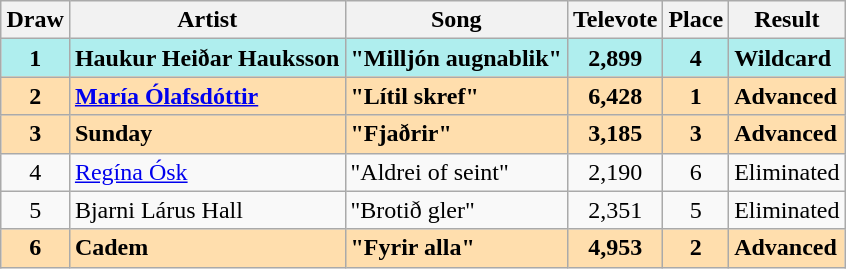<table class="sortable wikitable" style="margin: 1em auto 1em auto; text-align:center">
<tr>
<th>Draw</th>
<th>Artist</th>
<th>Song</th>
<th>Televote</th>
<th>Place</th>
<th>Result</th>
</tr>
<tr style="font-weight:bold;background:paleturquoise">
<td>1</td>
<td align="left">Haukur Heiðar Hauksson</td>
<td align="left">"Milljón augnablik"</td>
<td>2,899</td>
<td>4</td>
<td align="left">Wildcard</td>
</tr>
<tr style="font-weight:bold; background:navajowhite">
<td>2</td>
<td align="left"><a href='#'>María Ólafsdóttir</a></td>
<td align="left">"Lítil skref"</td>
<td>6,428</td>
<td>1</td>
<td align="left">Advanced</td>
</tr>
<tr style="font-weight:bold; background:navajowhite">
<td>3</td>
<td align="left">Sunday</td>
<td align="left">"Fjaðrir"</td>
<td>3,185</td>
<td>3</td>
<td align="left">Advanced</td>
</tr>
<tr>
<td>4</td>
<td align="left"><a href='#'>Regína Ósk</a></td>
<td align="left">"Aldrei of seint"</td>
<td>2,190</td>
<td>6</td>
<td align="left">Eliminated</td>
</tr>
<tr>
<td>5</td>
<td align="left">Bjarni Lárus Hall</td>
<td align="left">"Brotið gler"</td>
<td>2,351</td>
<td>5</td>
<td align="left">Eliminated</td>
</tr>
<tr style="font-weight:bold; background:navajowhite">
<td>6</td>
<td align="left">Cadem</td>
<td align="left">"Fyrir alla"</td>
<td>4,953</td>
<td>2</td>
<td align="left">Advanced</td>
</tr>
</table>
